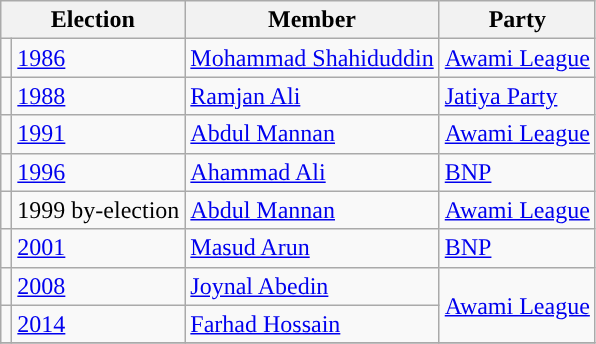<table class="wikitable">
<tr>
<th colspan="2">Election</th>
<th>Member</th>
<th>Party</th>
</tr>
<tr>
<td style="background-color:"></td>
<td><a href='#'>1986</a></td>
<td><a href='#'>Mohammad Shahiduddin</a></td>
<td><a href='#'>Awami League</a></td>
</tr>
<tr>
<td style="background-color:"></td>
<td><a href='#'>1988</a></td>
<td><a href='#'>Ramjan Ali</a></td>
<td><a href='#'>Jatiya Party</a></td>
</tr>
<tr>
<td style="background-color:"></td>
<td><a href='#'>1991</a></td>
<td><a href='#'>Abdul Mannan</a></td>
<td><a href='#'>Awami League</a></td>
</tr>
<tr>
<td style="background-color:"></td>
<td><a href='#'>1996</a></td>
<td><a href='#'>Ahammad Ali</a></td>
<td><a href='#'>BNP</a></td>
</tr>
<tr>
<td style="background-color:"></td>
<td>1999 by-election</td>
<td><a href='#'>Abdul Mannan</a></td>
<td><a href='#'>Awami League</a></td>
</tr>
<tr>
<td style="background-color:"></td>
<td><a href='#'>2001</a></td>
<td><a href='#'>Masud Arun</a></td>
<td><a href='#'>BNP</a></td>
</tr>
<tr>
<td style="background-color:"></td>
<td><a href='#'>2008</a></td>
<td><a href='#'>Joynal Abedin</a></td>
<td rowspan="2"><a href='#'>Awami League</a></td>
</tr>
<tr>
<td style="background-color:"></td>
<td><a href='#'>2014</a></td>
<td><a href='#'>Farhad Hossain</a></td>
</tr>
<tr>
</tr>
</table>
